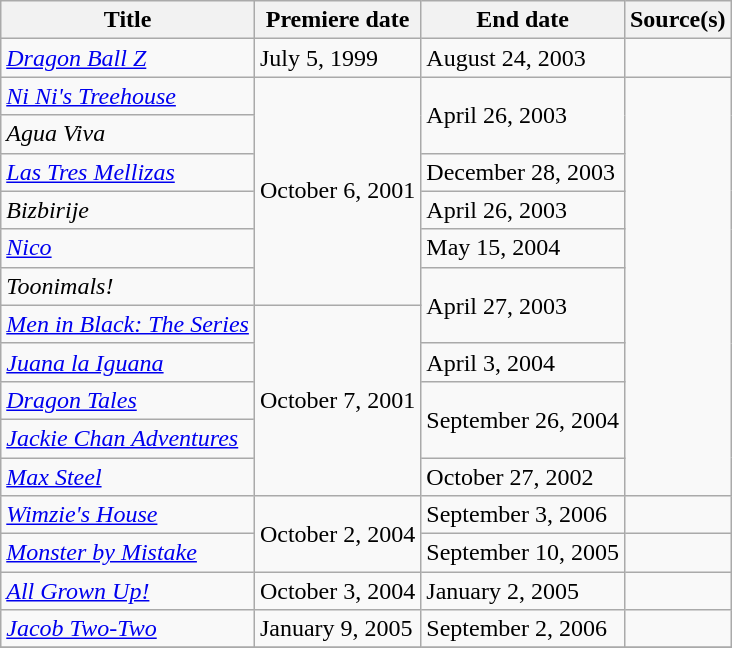<table class="wikitable sortable">
<tr>
<th>Title</th>
<th>Premiere date</th>
<th>End date</th>
<th>Source(s)</th>
</tr>
<tr>
<td><em><a href='#'>Dragon Ball Z</a></em></td>
<td>July 5, 1999</td>
<td>August 24, 2003</td>
<td></td>
</tr>
<tr>
<td><em><a href='#'>Ni Ni's Treehouse</a></em></td>
<td rowspan=6>October 6, 2001</td>
<td rowspan=2>April 26, 2003</td>
<td rowspan="11"></td>
</tr>
<tr>
<td><em>Agua Viva</em></td>
</tr>
<tr>
<td><em><a href='#'>Las Tres Mellizas</a></em></td>
<td>December 28, 2003</td>
</tr>
<tr>
<td><em>Bizbirije</em></td>
<td>April 26, 2003</td>
</tr>
<tr>
<td><em><a href='#'>Nico</a></em></td>
<td>May 15, 2004</td>
</tr>
<tr>
<td><em>Toonimals!</em></td>
<td rowspan=2>April 27, 2003</td>
</tr>
<tr>
<td><em><a href='#'>Men in Black: The Series</a></em></td>
<td rowspan=5>October 7, 2001</td>
</tr>
<tr>
<td><em><a href='#'>Juana la Iguana</a></em></td>
<td>April 3, 2004</td>
</tr>
<tr>
<td><em><a href='#'>Dragon Tales</a></em></td>
<td rowspan=2>September 26, 2004</td>
</tr>
<tr>
<td><em><a href='#'>Jackie Chan Adventures</a></em></td>
</tr>
<tr>
<td><em><a href='#'>Max Steel</a></em></td>
<td>October 27, 2002</td>
</tr>
<tr>
<td><em><a href='#'>Wimzie's House</a></em></td>
<td rowspan=2>October 2, 2004</td>
<td>September 3, 2006</td>
<td></td>
</tr>
<tr>
<td><em><a href='#'>Monster by Mistake</a></em></td>
<td>September 10, 2005</td>
<td></td>
</tr>
<tr>
<td><em><a href='#'>All Grown Up!</a></em></td>
<td>October 3, 2004</td>
<td>January 2, 2005</td>
<td></td>
</tr>
<tr>
<td><em><a href='#'>Jacob Two-Two</a></em></td>
<td>January 9, 2005</td>
<td>September 2, 2006</td>
<td></td>
</tr>
<tr>
</tr>
</table>
